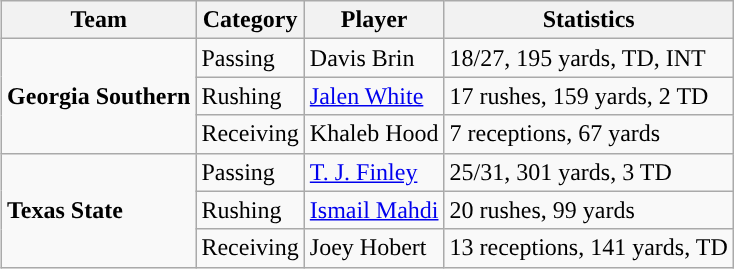<table class="wikitable" style="float: right;">
<tr>
<th>Team</th>
<th>Category</th>
<th>Player</th>
<th>Statistics</th>
</tr>
<tr>
<td rowspan=3><strong>Georgia Southern</strong></td>
<td>Passing</td>
<td>Davis Brin</td>
<td>18/27, 195 yards, TD, INT</td>
</tr>
<tr>
<td>Rushing</td>
<td><a href='#'>Jalen White</a></td>
<td>17 rushes, 159 yards, 2 TD</td>
</tr>
<tr>
<td>Receiving</td>
<td>Khaleb Hood</td>
<td>7 receptions, 67 yards</td>
</tr>
<tr>
<td rowspan=3><strong>Texas State</strong></td>
<td>Passing</td>
<td><a href='#'>T. J. Finley</a></td>
<td>25/31, 301 yards, 3 TD</td>
</tr>
<tr>
<td>Rushing</td>
<td><a href='#'>Ismail Mahdi</a></td>
<td>20 rushes, 99 yards</td>
</tr>
<tr>
<td>Receiving</td>
<td>Joey Hobert</td>
<td>13 receptions, 141 yards, TD</td>
</tr>
</table>
